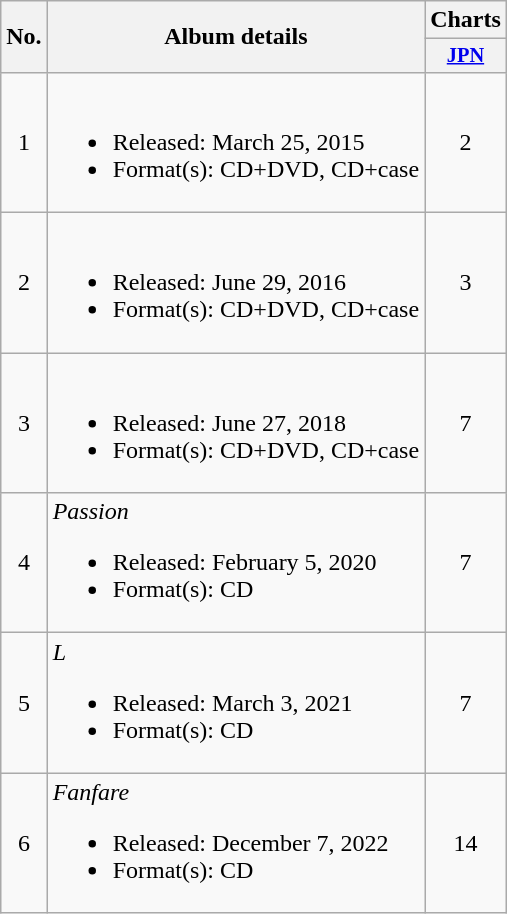<table class="wikitable">
<tr>
<th scope="col" rowspan="2">No.</th>
<th scope="col" rowspan="2">Album details</th>
<th scope="col">Charts</th>
</tr>
<tr>
<th scope="col" style="width:3em;font-size:85%;"><a href='#'>JPN</a><br></th>
</tr>
<tr>
<td align="center">1</td>
<td><br><ul><li>Released: March 25, 2015</li><li>Format(s): CD+DVD, CD+case</li></ul></td>
<td align="center">2</td>
</tr>
<tr>
<td align="center">2</td>
<td><br><ul><li>Released: June 29, 2016</li><li>Format(s): CD+DVD, CD+case</li></ul></td>
<td align="center">3</td>
</tr>
<tr>
<td align="center">3</td>
<td><br><ul><li>Released: June 27, 2018</li><li>Format(s): CD+DVD, CD+case</li></ul></td>
<td align="center">7</td>
</tr>
<tr>
<td align="center">4</td>
<td><em>Passion</em><br><ul><li>Released: February 5, 2020</li><li>Format(s): CD</li></ul></td>
<td align="center">7</td>
</tr>
<tr>
<td align="center">5</td>
<td><em>L</em><br><ul><li>Released: March 3, 2021</li><li>Format(s): CD</li></ul></td>
<td align="center">7</td>
</tr>
<tr>
<td align="center">6</td>
<td><em>Fanfare</em><br><ul><li>Released: December 7, 2022</li><li>Format(s): CD</li></ul></td>
<td align="center">14</td>
</tr>
</table>
